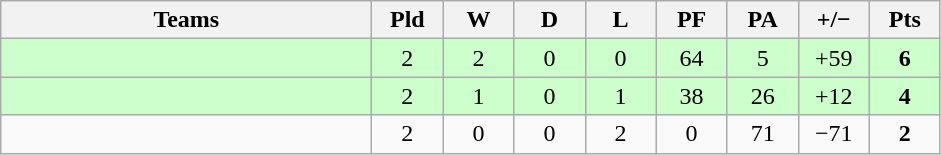<table class="wikitable" style="text-align: center;">
<tr>
<th width="240">Teams</th>
<th width="40">Pld</th>
<th width="40">W</th>
<th width="40">D</th>
<th width="40">L</th>
<th width="40">PF</th>
<th width="40">PA</th>
<th width="40">+/−</th>
<th width="40">Pts</th>
</tr>
<tr style="background-color:#ccffcc;">
<td align=left></td>
<td>2</td>
<td>2</td>
<td>0</td>
<td>0</td>
<td>64</td>
<td>5</td>
<td>+59</td>
<td><strong>6</strong></td>
</tr>
<tr style="background-color:#ccffcc;">
<td align=left></td>
<td>2</td>
<td>1</td>
<td>0</td>
<td>1</td>
<td>38</td>
<td>26</td>
<td>+12</td>
<td><strong>4</strong></td>
</tr>
<tr>
<td align=left></td>
<td>2</td>
<td>0</td>
<td>0</td>
<td>2</td>
<td>0</td>
<td>71</td>
<td>−71</td>
<td><strong>2</strong></td>
</tr>
</table>
